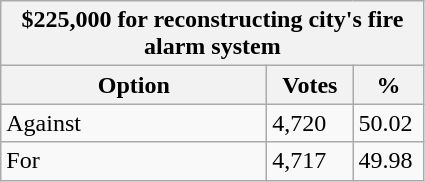<table class="wikitable">
<tr>
<th colspan="3">$225,000 for reconstructing city's fire alarm system</th>
</tr>
<tr>
<th style="width: 170px">Option</th>
<th style="width: 50px">Votes</th>
<th style="width: 40px">%</th>
</tr>
<tr>
<td>Against</td>
<td>4,720</td>
<td>50.02</td>
</tr>
<tr>
<td>For</td>
<td>4,717</td>
<td>49.98</td>
</tr>
</table>
